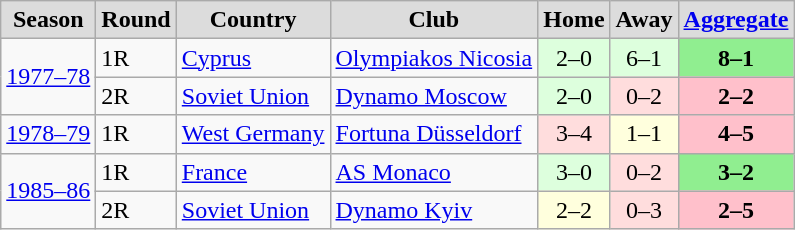<table class="wikitable" style="text-align: center;">
<tr>
<th style="background:#DCDCDC">Season</th>
<th style="background:#DCDCDC">Round</th>
<th style="background:#DCDCDC">Country</th>
<th style="background:#DCDCDC">Club</th>
<th style="background:#DCDCDC">Home</th>
<th style="background:#DCDCDC">Away</th>
<th style="background:#DCDCDC"><a href='#'>Aggregate</a></th>
</tr>
<tr>
<td rowspan=2 align=left><a href='#'>1977–78</a></td>
<td align=left>1R</td>
<td align=left> <a href='#'>Cyprus</a></td>
<td align=left><a href='#'>Olympiakos Nicosia</a></td>
<td bgcolor="#ddffdd">2–0</td>
<td bgcolor="#ddffdd">6–1</td>
<td bgcolor=lightgreen style="text-align:center;"><strong>8–1</strong></td>
</tr>
<tr>
<td align=left>2R</td>
<td align=left> <a href='#'>Soviet Union</a></td>
<td align=left><a href='#'>Dynamo Moscow</a></td>
<td bgcolor="#ddffdd">2–0 </td>
<td bgcolor="#ffdddd" style="text-align:center;">0–2</td>
<td bgcolor=pink style="text-align:center;"><strong>2–2 </strong></td>
</tr>
<tr>
<td align=left><a href='#'>1978–79</a></td>
<td align=left>1R</td>
<td align=left> <a href='#'>West Germany</a></td>
<td align=left><a href='#'>Fortuna Düsseldorf</a></td>
<td bgcolor="#ffdddd" style="text-align:center;">3–4</td>
<td bgcolor="#ffffdd" style="text-align:center;">1–1</td>
<td bgcolor=pink style="text-align:center;"><strong>4–5</strong></td>
</tr>
<tr>
<td rowspan=2 align=left><a href='#'>1985–86</a></td>
<td align=left>1R</td>
<td align=left> <a href='#'>France</a></td>
<td align=left><a href='#'>AS Monaco</a></td>
<td bgcolor="#ddffdd">3–0</td>
<td bgcolor="#ffdddd" style="text-align:center;">0–2</td>
<td bgcolor=lightgreen style="text-align:center;"><strong>3–2</strong></td>
</tr>
<tr>
<td align=left>2R</td>
<td align=left> <a href='#'>Soviet Union</a></td>
<td align=left><a href='#'>Dynamo Kyiv</a></td>
<td bgcolor="#ffffdd" style="text-align:center;">2–2</td>
<td bgcolor="#ffdddd" style="text-align:center;">0–3</td>
<td bgcolor=pink style="text-align:center;"><strong>2–5</strong></td>
</tr>
</table>
